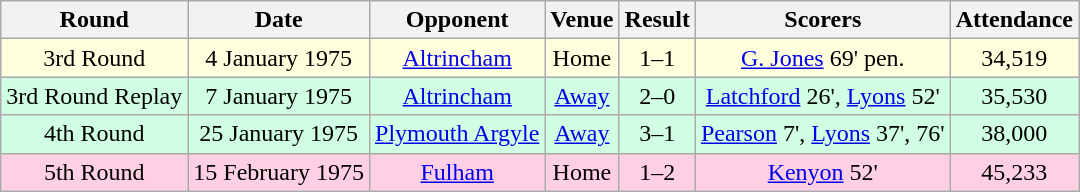<table class="wikitable sortable" style="text-align:center">
<tr>
<th>Round</th>
<th>Date</th>
<th>Opponent</th>
<th>Venue</th>
<th>Result</th>
<th class=unsortable>Scorers</th>
<th>Attendance</th>
</tr>
<tr style="background-color: #ffffdd;">
<td>3rd Round</td>
<td>4 January 1975</td>
<td><a href='#'>Altrincham</a></td>
<td>Home</td>
<td>1–1</td>
<td><a href='#'>G. Jones</a> 69' pen.</td>
<td>34,519</td>
</tr>
<tr style="background-color: #d0ffe3;">
<td>3rd Round Replay</td>
<td>7 January 1975</td>
<td><a href='#'>Altrincham</a></td>
<td><a href='#'>Away</a></td>
<td>2–0</td>
<td><a href='#'>Latchford</a> 26', <a href='#'>Lyons</a> 52'</td>
<td>35,530</td>
</tr>
<tr style="background-color: #d0ffe3;">
<td>4th Round</td>
<td>25 January 1975</td>
<td><a href='#'>Plymouth Argyle</a></td>
<td><a href='#'>Away</a></td>
<td>3–1</td>
<td><a href='#'>Pearson</a> 7', <a href='#'>Lyons</a> 37', 76'</td>
<td>38,000</td>
</tr>
<tr style="background-color: #ffd0e3;">
<td>5th Round</td>
<td>15 February 1975</td>
<td><a href='#'>Fulham</a></td>
<td>Home</td>
<td>1–2</td>
<td><a href='#'>Kenyon</a> 52'</td>
<td>45,233</td>
</tr>
</table>
